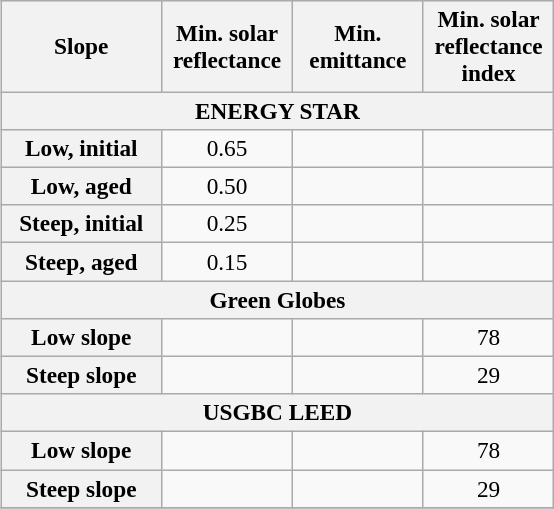<table class="wikitable" style="font-size:97%; text-align:center;" align="right">
<tr>
<th width="100">Slope</th>
<th width="80">Min. solar reflectance</th>
<th width="80">Min. emittance</th>
<th width="80">Min. solar reflectance index</th>
</tr>
<tr>
<th colspan=4>ENERGY STAR</th>
</tr>
<tr>
<th>Low, initial</th>
<td>0.65</td>
<td></td>
<td></td>
</tr>
<tr>
<th>Low, aged</th>
<td>0.50</td>
<td></td>
<td></td>
</tr>
<tr>
<th>Steep, initial</th>
<td>0.25</td>
<td></td>
<td></td>
</tr>
<tr>
<th>Steep, aged</th>
<td>0.15</td>
<td></td>
<td></td>
</tr>
<tr>
<th colspan=4>Green Globes</th>
</tr>
<tr>
<th>Low slope</th>
<td></td>
<td></td>
<td>78</td>
</tr>
<tr>
<th>Steep slope</th>
<td></td>
<td></td>
<td>29</td>
</tr>
<tr>
<th colspan=4>USGBC LEED</th>
</tr>
<tr>
<th>Low slope</th>
<td></td>
<td></td>
<td>78</td>
</tr>
<tr>
<th>Steep slope</th>
<td></td>
<td></td>
<td>29</td>
</tr>
<tr>
</tr>
</table>
